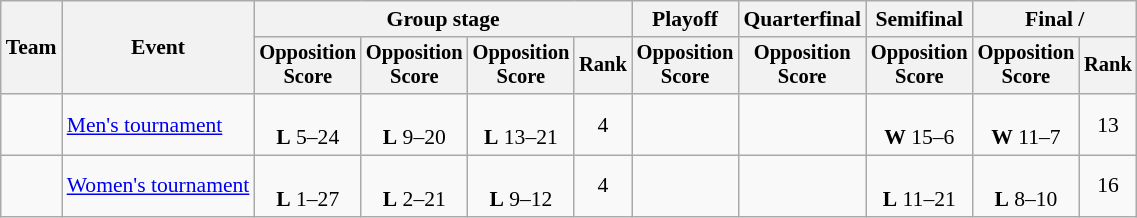<table class="wikitable" style="text-align:center; font-size:90%;">
<tr>
<th rowspan=2>Team</th>
<th rowspan=2>Event</th>
<th colspan=4>Group stage</th>
<th>Playoff</th>
<th>Quarterfinal</th>
<th>Semifinal</th>
<th colspan=2>Final / </th>
</tr>
<tr style=font-size:95%>
<th>Opposition<br>Score</th>
<th>Opposition<br>Score</th>
<th>Opposition<br>Score</th>
<th>Rank</th>
<th>Opposition<br>Score</th>
<th>Opposition<br>Score</th>
<th>Opposition<br>Score</th>
<th>Opposition<br>Score</th>
<th>Rank</th>
</tr>
<tr>
<td align=left></td>
<td align=left><a href='#'>Men's tournament</a></td>
<td> <br> <strong>L</strong> 5–24</td>
<td> <br> <strong>L</strong> 9–20</td>
<td> <br> <strong>L</strong> 13–21</td>
<td>4</td>
<td></td>
<td></td>
<td> <br> <strong>W</strong> 15–6</td>
<td> <br> <strong>W</strong> 11–7</td>
<td>13</td>
</tr>
<tr>
<td align=left></td>
<td align=left><a href='#'>Women's tournament</a></td>
<td> <br> <strong>L</strong> 1–27</td>
<td> <br> <strong>L</strong> 2–21</td>
<td> <br> <strong>L</strong> 9–12</td>
<td>4</td>
<td></td>
<td></td>
<td> <br> <strong>L</strong> 11–21</td>
<td> <br> <strong>L</strong> 8–10</td>
<td>16</td>
</tr>
</table>
